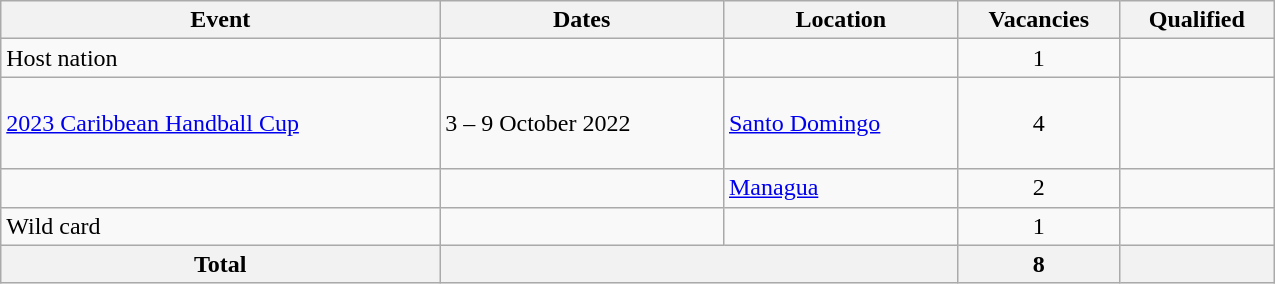<table class="wikitable" width=850>
<tr>
<th>Event</th>
<th>Dates</th>
<th>Location</th>
<th>Vacancies</th>
<th>Qualified</th>
</tr>
<tr>
<td>Host nation</td>
<td></td>
<td></td>
<td align=center>1</td>
<td></td>
</tr>
<tr>
<td><a href='#'>2023 Caribbean Handball Cup</a></td>
<td>3 – 9 October 2022</td>
<td> <a href='#'>Santo Domingo</a></td>
<td align=center>4</td>
<td><br><br><br></td>
</tr>
<tr>
<td><a href='#'></a></td>
<td></td>
<td> <a href='#'>Managua</a></td>
<td align=center>2</td>
<td><br></td>
</tr>
<tr>
<td>Wild card</td>
<td></td>
<td></td>
<td align=center>1</td>
<td></td>
</tr>
<tr>
<th>Total</th>
<th colspan="2"></th>
<th>8</th>
<th></th>
</tr>
</table>
